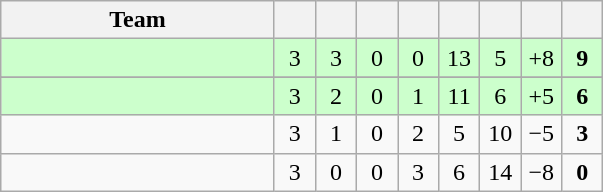<table class="wikitable" style="text-align: center;">
<tr>
<th width=175>Team</th>
<th width=20></th>
<th width=20></th>
<th width=20></th>
<th width=20></th>
<th width=20></th>
<th width=20></th>
<th width=20></th>
<th width=20></th>
</tr>
<tr bgcolor="#ccffcc">
<td style="text-align:left;"><em></em></td>
<td>3</td>
<td>3</td>
<td>0</td>
<td>0</td>
<td>13</td>
<td>5</td>
<td>+8</td>
<td><strong>9</strong></td>
</tr>
<tr align=center>
</tr>
<tr bgcolor="#ccffcc">
<td style="text-align:left;"></td>
<td>3</td>
<td>2</td>
<td>0</td>
<td>1</td>
<td>11</td>
<td>6</td>
<td>+5</td>
<td><strong>6</strong></td>
</tr>
<tr align=center>
<td style="text-align:left;"></td>
<td>3</td>
<td>1</td>
<td>0</td>
<td>2</td>
<td>5</td>
<td>10</td>
<td>−5</td>
<td><strong>3</strong></td>
</tr>
<tr align=center>
<td style="text-align:left;"></td>
<td>3</td>
<td>0</td>
<td>0</td>
<td>3</td>
<td>6</td>
<td>14</td>
<td>−8</td>
<td><strong>0</strong></td>
</tr>
</table>
